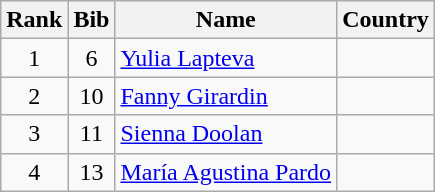<table class="wikitable" style="text-align:center;">
<tr>
<th>Rank</th>
<th>Bib</th>
<th>Name</th>
<th>Country</th>
</tr>
<tr>
<td>1</td>
<td>6</td>
<td align=left><a href='#'>Yulia Lapteva</a></td>
<td align=left></td>
</tr>
<tr>
<td>2</td>
<td>10</td>
<td align=left><a href='#'>Fanny Girardin</a></td>
<td align=left></td>
</tr>
<tr>
<td>3</td>
<td>11</td>
<td align=left><a href='#'>Sienna Doolan</a></td>
<td align=left></td>
</tr>
<tr>
<td>4</td>
<td>13</td>
<td align=left><a href='#'>María Agustina Pardo</a></td>
<td align=left></td>
</tr>
</table>
